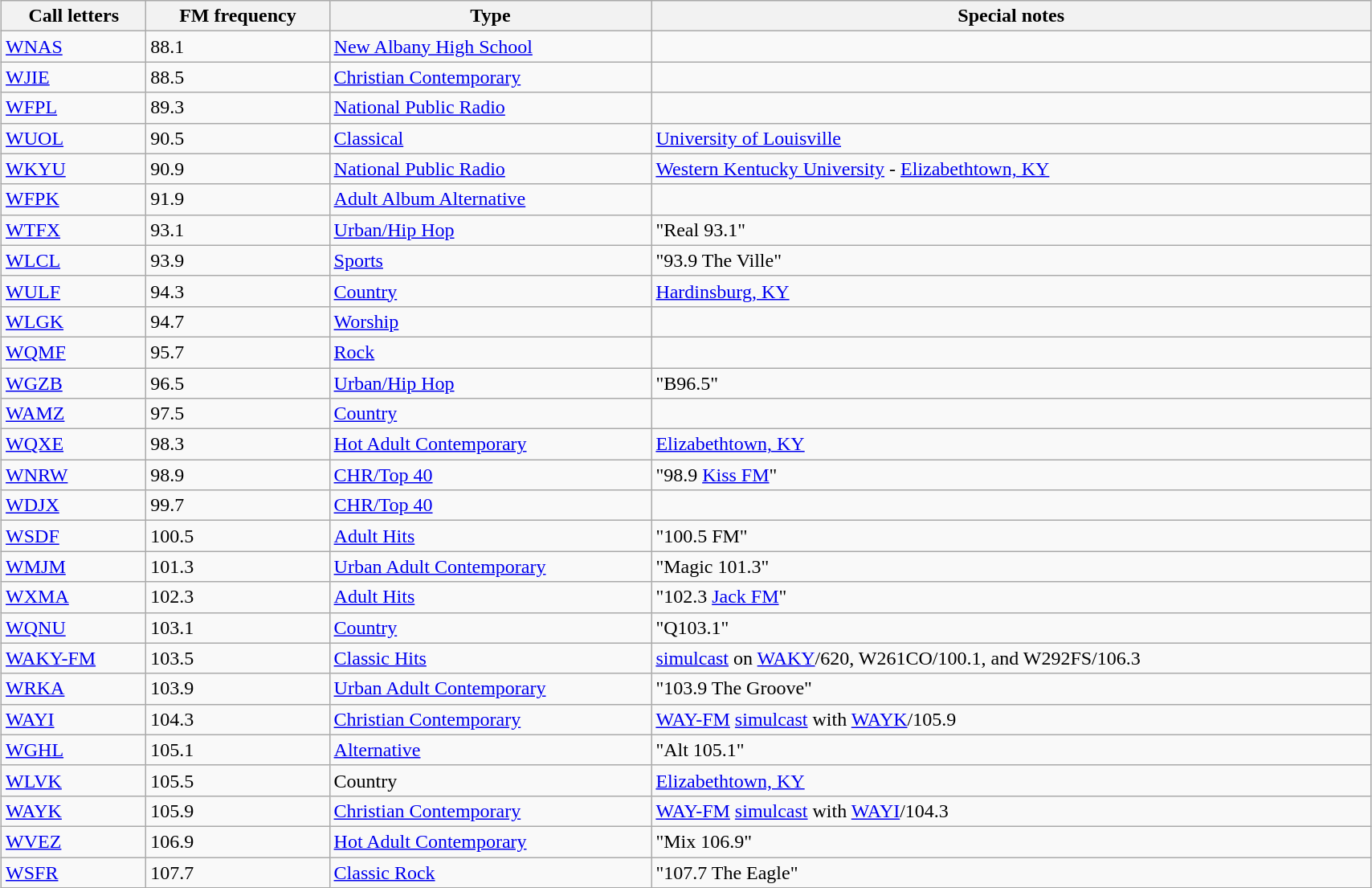<table class="wikitable" style="width:90%; margin:auto;">
<tr>
<th>Call letters</th>
<th>FM frequency</th>
<th>Type</th>
<th>Special notes</th>
</tr>
<tr>
<td><a href='#'>WNAS</a></td>
<td>88.1</td>
<td><a href='#'>New Albany High School</a></td>
<td></td>
</tr>
<tr>
<td><a href='#'>WJIE</a></td>
<td>88.5</td>
<td><a href='#'>Christian Contemporary</a></td>
<td></td>
</tr>
<tr>
<td><a href='#'>WFPL</a></td>
<td>89.3</td>
<td><a href='#'>National Public Radio</a></td>
<td></td>
</tr>
<tr>
<td><a href='#'>WUOL</a></td>
<td>90.5</td>
<td><a href='#'>Classical</a></td>
<td><a href='#'>University of Louisville</a></td>
</tr>
<tr>
<td><a href='#'>WKYU</a></td>
<td>90.9</td>
<td><a href='#'>National Public Radio</a></td>
<td><a href='#'>Western Kentucky University</a> - <a href='#'>Elizabethtown, KY</a></td>
</tr>
<tr>
<td><a href='#'>WFPK</a></td>
<td>91.9</td>
<td><a href='#'>Adult Album Alternative</a></td>
<td></td>
</tr>
<tr>
<td><a href='#'>WTFX</a></td>
<td>93.1</td>
<td><a href='#'>Urban/Hip Hop</a></td>
<td>"Real 93.1"</td>
</tr>
<tr>
<td><a href='#'>WLCL</a></td>
<td>93.9</td>
<td><a href='#'>Sports</a></td>
<td>"93.9 The Ville"</td>
</tr>
<tr>
<td><a href='#'>WULF</a></td>
<td>94.3</td>
<td><a href='#'>Country</a></td>
<td><a href='#'>Hardinsburg, KY</a></td>
</tr>
<tr>
<td><a href='#'>WLGK</a></td>
<td>94.7</td>
<td><a href='#'>Worship</a></td>
<td></td>
</tr>
<tr>
<td><a href='#'>WQMF</a></td>
<td>95.7</td>
<td><a href='#'>Rock</a></td>
<td></td>
</tr>
<tr>
<td><a href='#'>WGZB</a></td>
<td>96.5</td>
<td><a href='#'>Urban/Hip Hop</a></td>
<td>"B96.5"</td>
</tr>
<tr>
<td><a href='#'>WAMZ</a></td>
<td>97.5</td>
<td><a href='#'>Country</a></td>
<td></td>
</tr>
<tr>
<td><a href='#'>WQXE</a></td>
<td>98.3</td>
<td><a href='#'>Hot Adult Contemporary</a></td>
<td><a href='#'>Elizabethtown, KY</a></td>
</tr>
<tr>
<td><a href='#'>WNRW</a></td>
<td>98.9</td>
<td><a href='#'>CHR/Top 40</a></td>
<td>"98.9 <a href='#'>Kiss FM</a>"</td>
</tr>
<tr>
<td><a href='#'>WDJX</a></td>
<td>99.7</td>
<td><a href='#'>CHR/Top 40</a></td>
<td></td>
</tr>
<tr>
<td><a href='#'>WSDF</a></td>
<td>100.5</td>
<td><a href='#'>Adult Hits</a></td>
<td>"100.5 FM"</td>
</tr>
<tr>
<td><a href='#'>WMJM</a></td>
<td>101.3</td>
<td><a href='#'>Urban Adult Contemporary</a></td>
<td>"Magic 101.3"</td>
</tr>
<tr>
<td><a href='#'>WXMA</a></td>
<td>102.3</td>
<td><a href='#'>Adult Hits</a></td>
<td>"102.3 <a href='#'>Jack FM</a>"</td>
</tr>
<tr>
<td><a href='#'>WQNU</a></td>
<td>103.1</td>
<td><a href='#'>Country</a></td>
<td>"Q103.1"</td>
</tr>
<tr>
<td><a href='#'>WAKY-FM</a></td>
<td>103.5</td>
<td><a href='#'>Classic Hits</a></td>
<td><a href='#'>simulcast</a> on <a href='#'>WAKY</a>/620, W261CO/100.1, and W292FS/106.3</td>
</tr>
<tr>
<td><a href='#'>WRKA</a></td>
<td>103.9</td>
<td><a href='#'>Urban Adult Contemporary</a></td>
<td>"103.9 The Groove"</td>
</tr>
<tr>
<td><a href='#'>WAYI</a></td>
<td>104.3</td>
<td><a href='#'>Christian Contemporary</a></td>
<td><a href='#'>WAY-FM</a> <a href='#'>simulcast</a> with <a href='#'>WAYK</a>/105.9</td>
</tr>
<tr>
<td><a href='#'>WGHL</a></td>
<td>105.1</td>
<td><a href='#'>Alternative</a></td>
<td>"Alt 105.1"</td>
</tr>
<tr>
<td><a href='#'>WLVK</a></td>
<td>105.5</td>
<td>Country</td>
<td><a href='#'>Elizabethtown, KY</a></td>
</tr>
<tr>
<td><a href='#'>WAYK</a></td>
<td>105.9</td>
<td><a href='#'>Christian Contemporary</a></td>
<td><a href='#'>WAY-FM</a> <a href='#'>simulcast</a> with <a href='#'>WAYI</a>/104.3</td>
</tr>
<tr>
<td><a href='#'>WVEZ</a></td>
<td>106.9</td>
<td><a href='#'>Hot Adult Contemporary</a></td>
<td>"Mix 106.9"</td>
</tr>
<tr>
<td><a href='#'>WSFR</a></td>
<td>107.7</td>
<td><a href='#'>Classic Rock</a></td>
<td>"107.7 The Eagle"</td>
</tr>
</table>
